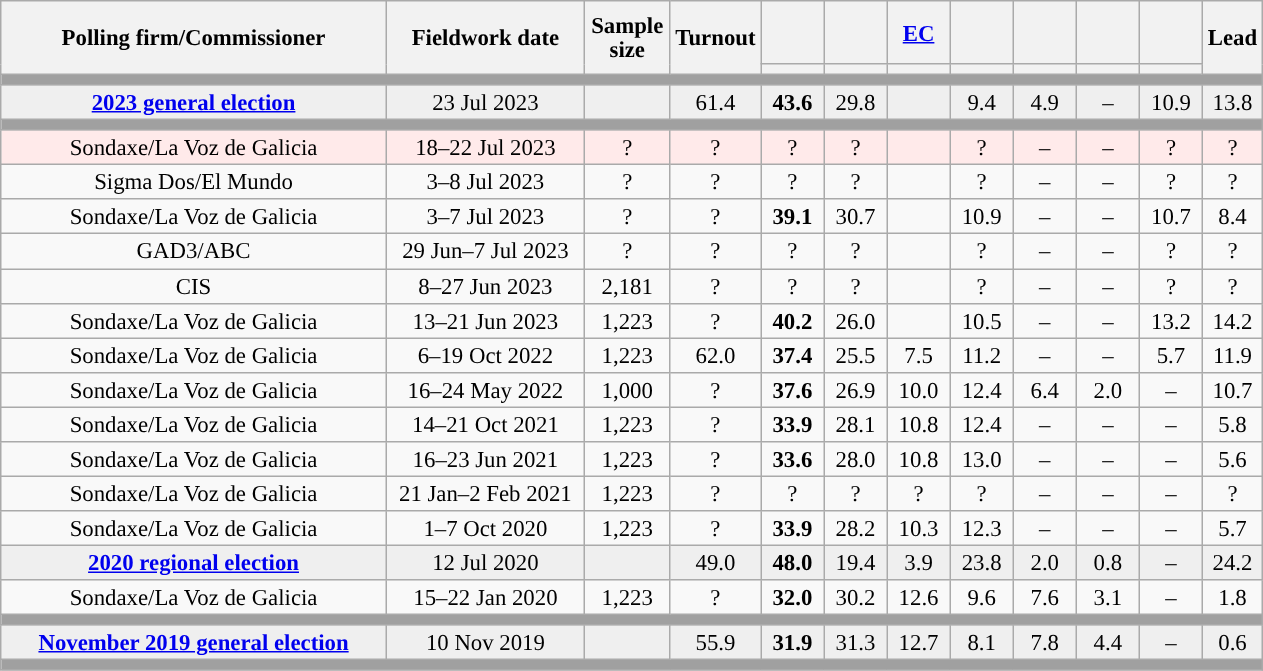<table class="wikitable collapsible collapsed" style="text-align:center; font-size:95%; line-height:16px;">
<tr style="height:42px;">
<th style="width:250px;" rowspan="2">Polling firm/Commissioner</th>
<th style="width:125px;" rowspan="2">Fieldwork date</th>
<th style="width:50px;" rowspan="2">Sample size</th>
<th style="width:45px;" rowspan="2">Turnout</th>
<th style="width:35px;"></th>
<th style="width:35px;"></th>
<th style="width:35px;"><a href='#'>EC</a></th>
<th style="width:35px;"></th>
<th style="width:35px;"></th>
<th style="width:35px;"></th>
<th style="width:35px;"></th>
<th style="width:30px;" rowspan="2">Lead</th>
</tr>
<tr>
<th style="color:inherit;background:"></th>
<th style="color:inherit;background:"></th>
<th style="color:inherit;background:"></th>
<th style="color:inherit;background:"></th>
<th style="color:inherit;background:"></th>
<th style="color:inherit;background:"></th>
<th style="color:inherit;background:"></th>
</tr>
<tr>
<td colspan="12" style="background:#A0A0A0"></td>
</tr>
<tr style="background:#EFEFEF;">
<td><strong><a href='#'>2023 general election</a></strong></td>
<td>23 Jul 2023</td>
<td></td>
<td>61.4</td>
<td><strong>43.6</strong><br></td>
<td>29.8<br></td>
<td></td>
<td>9.4<br></td>
<td>4.9<br></td>
<td>–</td>
<td>10.9<br></td>
<td style="background:">13.8</td>
</tr>
<tr>
<td colspan="12" style="background:#A0A0A0"></td>
</tr>
<tr style="background:#FFEAEA;">
<td>Sondaxe/La Voz de Galicia</td>
<td>18–22 Jul 2023</td>
<td>?</td>
<td>?</td>
<td>?<br></td>
<td>?<br></td>
<td></td>
<td>?<br></td>
<td>–</td>
<td>–</td>
<td>?<br></td>
<td style="background:">?</td>
</tr>
<tr>
<td>Sigma Dos/El Mundo</td>
<td>3–8 Jul 2023</td>
<td>?</td>
<td>?</td>
<td>?<br></td>
<td>?<br></td>
<td></td>
<td>?<br></td>
<td>–</td>
<td>–</td>
<td>?<br></td>
<td style="background:">?</td>
</tr>
<tr>
<td>Sondaxe/La Voz de Galicia</td>
<td>3–7 Jul 2023</td>
<td>?</td>
<td>?</td>
<td><strong>39.1</strong><br></td>
<td>30.7<br></td>
<td></td>
<td>10.9<br></td>
<td>–</td>
<td>–</td>
<td>10.7<br></td>
<td style="background:">8.4</td>
</tr>
<tr>
<td>GAD3/ABC</td>
<td>29 Jun–7 Jul 2023</td>
<td>?</td>
<td>?</td>
<td>?<br></td>
<td>?<br></td>
<td></td>
<td>?<br></td>
<td>–</td>
<td>–</td>
<td>?<br></td>
<td style="background:">?</td>
</tr>
<tr>
<td>CIS</td>
<td>8–27 Jun 2023</td>
<td>2,181</td>
<td>?</td>
<td>?<br></td>
<td>?<br></td>
<td></td>
<td>?<br></td>
<td>–</td>
<td>–</td>
<td>?<br></td>
<td style="background:">?</td>
</tr>
<tr>
<td>Sondaxe/La Voz de Galicia</td>
<td>13–21 Jun 2023</td>
<td>1,223</td>
<td>?</td>
<td><strong>40.2</strong><br></td>
<td>26.0<br></td>
<td></td>
<td>10.5<br></td>
<td>–</td>
<td>–</td>
<td>13.2<br></td>
<td style="background:">14.2</td>
</tr>
<tr>
<td>Sondaxe/La Voz de Galicia</td>
<td>6–19 Oct 2022</td>
<td>1,223</td>
<td>62.0</td>
<td><strong>37.4</strong><br></td>
<td>25.5<br></td>
<td>7.5<br></td>
<td>11.2<br></td>
<td>–</td>
<td>–</td>
<td>5.7<br></td>
<td style="background:">11.9</td>
</tr>
<tr>
<td>Sondaxe/La Voz de Galicia</td>
<td>16–24 May 2022</td>
<td>1,000</td>
<td>?</td>
<td><strong>37.6</strong><br></td>
<td>26.9<br></td>
<td>10.0<br></td>
<td>12.4<br></td>
<td>6.4<br></td>
<td>2.0<br></td>
<td>–</td>
<td style="background:">10.7</td>
</tr>
<tr>
<td>Sondaxe/La Voz de Galicia</td>
<td>14–21 Oct 2021</td>
<td>1,223</td>
<td>?</td>
<td><strong>33.9</strong><br></td>
<td>28.1<br></td>
<td>10.8<br></td>
<td>12.4<br></td>
<td>–</td>
<td>–</td>
<td>–</td>
<td style="background:">5.8</td>
</tr>
<tr>
<td>Sondaxe/La Voz de Galicia</td>
<td>16–23 Jun 2021</td>
<td>1,223</td>
<td>?</td>
<td><strong>33.6</strong><br></td>
<td>28.0<br></td>
<td>10.8<br></td>
<td>13.0<br></td>
<td>–</td>
<td>–</td>
<td>–</td>
<td style="background:">5.6</td>
</tr>
<tr>
<td>Sondaxe/La Voz de Galicia</td>
<td>21 Jan–2 Feb 2021</td>
<td>1,223</td>
<td>?</td>
<td>?<br></td>
<td>?<br></td>
<td>?<br></td>
<td>?<br></td>
<td>–</td>
<td>–</td>
<td>–</td>
<td style="background:">?</td>
</tr>
<tr>
<td>Sondaxe/La Voz de Galicia</td>
<td>1–7 Oct 2020</td>
<td>1,223</td>
<td>?</td>
<td><strong>33.9</strong><br></td>
<td>28.2<br></td>
<td>10.3<br></td>
<td>12.3<br></td>
<td>–</td>
<td>–</td>
<td>–</td>
<td style="background:">5.7</td>
</tr>
<tr style="background:#EFEFEF;">
<td><strong><a href='#'>2020 regional election</a></strong></td>
<td>12 Jul 2020</td>
<td></td>
<td>49.0</td>
<td><strong>48.0</strong><br></td>
<td>19.4<br></td>
<td>3.9<br></td>
<td>23.8<br></td>
<td>2.0<br></td>
<td>0.8<br></td>
<td>–</td>
<td style="background:">24.2</td>
</tr>
<tr>
<td>Sondaxe/La Voz de Galicia</td>
<td>15–22 Jan 2020</td>
<td>1,223</td>
<td>?</td>
<td><strong>32.0</strong><br></td>
<td>30.2<br></td>
<td>12.6<br></td>
<td>9.6<br></td>
<td>7.6<br></td>
<td>3.1<br></td>
<td>–</td>
<td style="background:">1.8</td>
</tr>
<tr>
<td colspan="12" style="background:#A0A0A0"></td>
</tr>
<tr style="background:#EFEFEF;">
<td><strong><a href='#'>November 2019 general election</a></strong></td>
<td>10 Nov 2019</td>
<td></td>
<td>55.9</td>
<td><strong>31.9</strong><br></td>
<td>31.3<br></td>
<td>12.7<br></td>
<td>8.1<br></td>
<td>7.8<br></td>
<td>4.4<br></td>
<td>–</td>
<td style="background:">0.6</td>
</tr>
<tr>
<td colspan="12" style="background:#A0A0A0"></td>
</tr>
</table>
